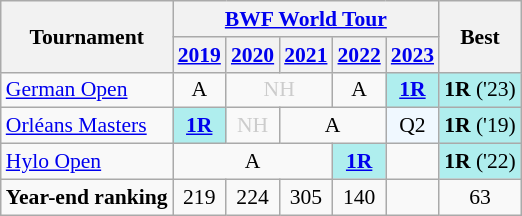<table style='font-size: 90%; text-align:center;' class='wikitable'>
<tr>
<th rowspan="2">Tournament</th>
<th colspan="5"><a href='#'>BWF World Tour</a></th>
<th rowspan="2">Best</th>
</tr>
<tr>
<th><a href='#'>2019</a></th>
<th><a href='#'>2020</a></th>
<th><a href='#'>2021</a></th>
<th><a href='#'>2022</a></th>
<th><a href='#'>2023</a></th>
</tr>
<tr>
<td align=left><a href='#'>German Open</a></td>
<td>A</td>
<td colspan="2" style=color:#ccc>NH</td>
<td>A</td>
<td bgcolor=AFEEEE><strong><a href='#'>1R</a></strong></td>
<td bgcolor=AFEEEE><strong>1R</strong> ('23)</td>
</tr>
<tr>
<td align=left><a href='#'>Orléans Masters</a></td>
<td bgcolor=AFEEEE><a href='#'><strong>1R</strong></a></td>
<td style=color:#ccc>NH</td>
<td colspan="2">A</td>
<td 2023; bgcolor=F0F8FF>Q2</td>
<td bgcolor=AFEEEE><strong>1R</strong> ('19)</td>
</tr>
<tr>
<td align=left><a href='#'>Hylo Open</a></td>
<td colspan="3">A</td>
<td bgcolor=AFEEEE><a href='#'><strong>1R</strong></a></td>
<td></td>
<td bgcolor=AFEEEE><strong>1R</strong> ('22)</td>
</tr>
<tr>
<td align=left><strong>Year-end ranking</strong></td>
<td>219</td>
<td>224</td>
<td>305</td>
<td>140</td>
<td></td>
<td>63</td>
</tr>
</table>
